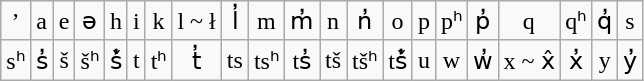<table class="wikitable" style="text-align: center;">
<tr>
<td>’</td>
<td>a</td>
<td>e</td>
<td>ǝ</td>
<td>h</td>
<td>i</td>
<td>k</td>
<td>l ~ ł</td>
<td>l̓</td>
<td>m</td>
<td>m̓</td>
<td>n</td>
<td>n̓</td>
<td>o</td>
<td>p</td>
<td>pʰ</td>
<td>p̓</td>
<td>q</td>
<td>qʰ</td>
<td>q̓</td>
<td>s</td>
</tr>
<tr>
<td>sʰ</td>
<td>s̓</td>
<td>š</td>
<td>šʰ</td>
<td>š̓</td>
<td>t</td>
<td>tʰ</td>
<td>t̓</td>
<td>ts</td>
<td>tsʰ</td>
<td>ts̓</td>
<td>tš</td>
<td>tšʰ</td>
<td>tš̓</td>
<td>u</td>
<td>w</td>
<td>w̓</td>
<td>x ~ x̂</td>
<td>x̓</td>
<td>y</td>
<td>y̓</td>
</tr>
</table>
